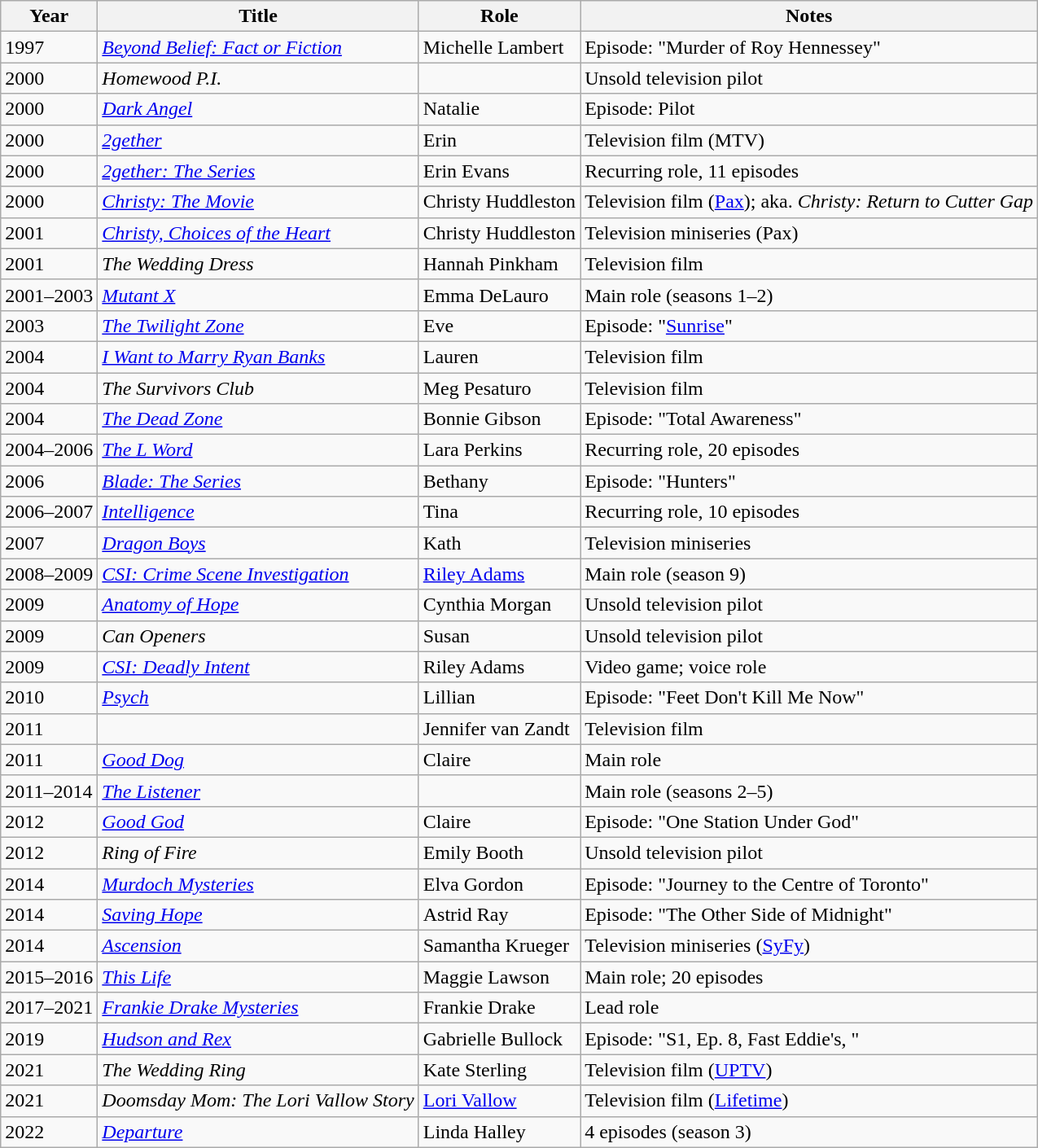<table class="wikitable sortable">
<tr>
<th>Year</th>
<th>Title</th>
<th>Role</th>
<th class="unsortable">Notes</th>
</tr>
<tr>
<td>1997</td>
<td><em><a href='#'>Beyond Belief: Fact or Fiction</a></em></td>
<td>Michelle Lambert</td>
<td>Episode: "Murder of Roy Hennessey"</td>
</tr>
<tr>
<td>2000</td>
<td><em>Homewood P.I.</em></td>
<td></td>
<td>Unsold television pilot</td>
</tr>
<tr>
<td>2000</td>
<td><em><a href='#'>Dark Angel</a></em></td>
<td>Natalie</td>
<td>Episode: Pilot</td>
</tr>
<tr>
<td>2000</td>
<td><em><a href='#'>2gether</a></em></td>
<td>Erin</td>
<td>Television film (MTV)</td>
</tr>
<tr>
<td>2000</td>
<td><em><a href='#'>2gether: The Series</a></em></td>
<td>Erin Evans</td>
<td>Recurring role, 11 episodes</td>
</tr>
<tr>
<td>2000</td>
<td><em><a href='#'>Christy: The Movie</a></em></td>
<td>Christy Huddleston</td>
<td>Television film (<a href='#'>Pax</a>); aka. <em>Christy: Return to Cutter Gap</em></td>
</tr>
<tr>
<td>2001</td>
<td><em><a href='#'>Christy, Choices of the Heart</a></em></td>
<td>Christy Huddleston</td>
<td>Television miniseries (Pax)</td>
</tr>
<tr>
<td>2001</td>
<td data-sort-value="Wedding Dress, The"><em>The Wedding Dress</em></td>
<td>Hannah Pinkham</td>
<td>Television film</td>
</tr>
<tr>
<td>2001–2003</td>
<td><em><a href='#'>Mutant X</a></em></td>
<td>Emma DeLauro</td>
<td>Main role (seasons 1–2)</td>
</tr>
<tr>
<td>2003</td>
<td data-sort-value="Twilight Zone, The"><em><a href='#'>The Twilight Zone</a></em></td>
<td>Eve</td>
<td>Episode: "<a href='#'>Sunrise</a>"</td>
</tr>
<tr>
<td>2004</td>
<td><em><a href='#'>I Want to Marry Ryan Banks</a></em></td>
<td>Lauren</td>
<td>Television film</td>
</tr>
<tr>
<td>2004</td>
<td data-sort-value="Survivors Club, The"><em>The Survivors Club</em></td>
<td>Meg Pesaturo</td>
<td>Television film</td>
</tr>
<tr>
<td>2004</td>
<td data-sort-value="Dead Zone, The"><em><a href='#'>The Dead Zone</a></em></td>
<td>Bonnie Gibson</td>
<td>Episode: "Total Awareness"</td>
</tr>
<tr>
<td>2004–2006</td>
<td data-sort-value="L Word, The"><em><a href='#'>The L Word</a></em></td>
<td>Lara Perkins</td>
<td>Recurring role, 20 episodes</td>
</tr>
<tr>
<td>2006</td>
<td><em><a href='#'>Blade: The Series</a></em></td>
<td>Bethany</td>
<td>Episode: "Hunters"</td>
</tr>
<tr>
<td>2006–2007</td>
<td><em><a href='#'>Intelligence</a></em></td>
<td>Tina</td>
<td>Recurring role, 10 episodes</td>
</tr>
<tr>
<td>2007</td>
<td><em><a href='#'>Dragon Boys</a></em></td>
<td>Kath</td>
<td>Television miniseries</td>
</tr>
<tr>
<td>2008–2009</td>
<td><em><a href='#'>CSI: Crime Scene Investigation</a></em></td>
<td><a href='#'>Riley Adams</a></td>
<td>Main role (season 9)</td>
</tr>
<tr>
<td>2009</td>
<td><em><a href='#'>Anatomy of Hope</a></em></td>
<td>Cynthia Morgan</td>
<td>Unsold television pilot</td>
</tr>
<tr>
<td>2009</td>
<td><em>Can Openers</em></td>
<td>Susan</td>
<td>Unsold television pilot</td>
</tr>
<tr>
<td>2009</td>
<td><em><a href='#'>CSI: Deadly Intent</a></em></td>
<td>Riley Adams</td>
<td>Video game; voice role</td>
</tr>
<tr>
<td>2010</td>
<td><em><a href='#'>Psych</a></em></td>
<td>Lillian</td>
<td>Episode: "Feet Don't Kill Me Now"</td>
</tr>
<tr>
<td>2011</td>
<td><em></em></td>
<td>Jennifer van Zandt</td>
<td>Television film</td>
</tr>
<tr>
<td>2011</td>
<td><em><a href='#'>Good Dog</a></em></td>
<td>Claire</td>
<td>Main role</td>
</tr>
<tr>
<td>2011–2014</td>
<td data-sort-value="Listener, The"><em><a href='#'>The Listener</a></em></td>
<td></td>
<td>Main role (seasons 2–5)</td>
</tr>
<tr>
<td>2012</td>
<td><em><a href='#'>Good God</a></em></td>
<td>Claire</td>
<td>Episode: "One Station Under God"</td>
</tr>
<tr>
<td>2012</td>
<td><em>Ring of Fire</em></td>
<td>Emily Booth</td>
<td>Unsold television pilot</td>
</tr>
<tr>
<td>2014</td>
<td><em><a href='#'>Murdoch Mysteries</a></em></td>
<td>Elva Gordon</td>
<td>Episode: "Journey to the Centre of Toronto"</td>
</tr>
<tr>
<td>2014</td>
<td><em><a href='#'>Saving Hope</a></em></td>
<td>Astrid Ray</td>
<td>Episode: "The Other Side of Midnight"</td>
</tr>
<tr>
<td>2014</td>
<td><em><a href='#'>Ascension</a></em></td>
<td>Samantha Krueger</td>
<td>Television miniseries (<a href='#'>SyFy</a>)</td>
</tr>
<tr>
<td>2015–2016</td>
<td><em><a href='#'>This Life</a></em></td>
<td>Maggie Lawson</td>
<td>Main role; 20 episodes</td>
</tr>
<tr>
<td>2017–2021</td>
<td><em><a href='#'>Frankie Drake Mysteries</a></em></td>
<td>Frankie Drake</td>
<td>Lead role</td>
</tr>
<tr>
<td>2019</td>
<td><em><a href='#'>Hudson and Rex</a></em></td>
<td>Gabrielle Bullock</td>
<td>Episode: "S1, Ep. 8, Fast Eddie's, "</td>
</tr>
<tr>
<td>2021</td>
<td data-sort-value="Wedding Ring, The"><em>The Wedding Ring</em></td>
<td>Kate Sterling</td>
<td>Television film (<a href='#'>UPTV</a>)</td>
</tr>
<tr>
<td>2021</td>
<td><em>Doomsday Mom: The Lori Vallow Story</em></td>
<td><a href='#'>Lori Vallow</a></td>
<td>Television film (<a href='#'>Lifetime</a>)</td>
</tr>
<tr>
<td>2022</td>
<td><em><a href='#'>Departure</a></em></td>
<td>Linda Halley</td>
<td>4 episodes (season 3)</td>
</tr>
</table>
